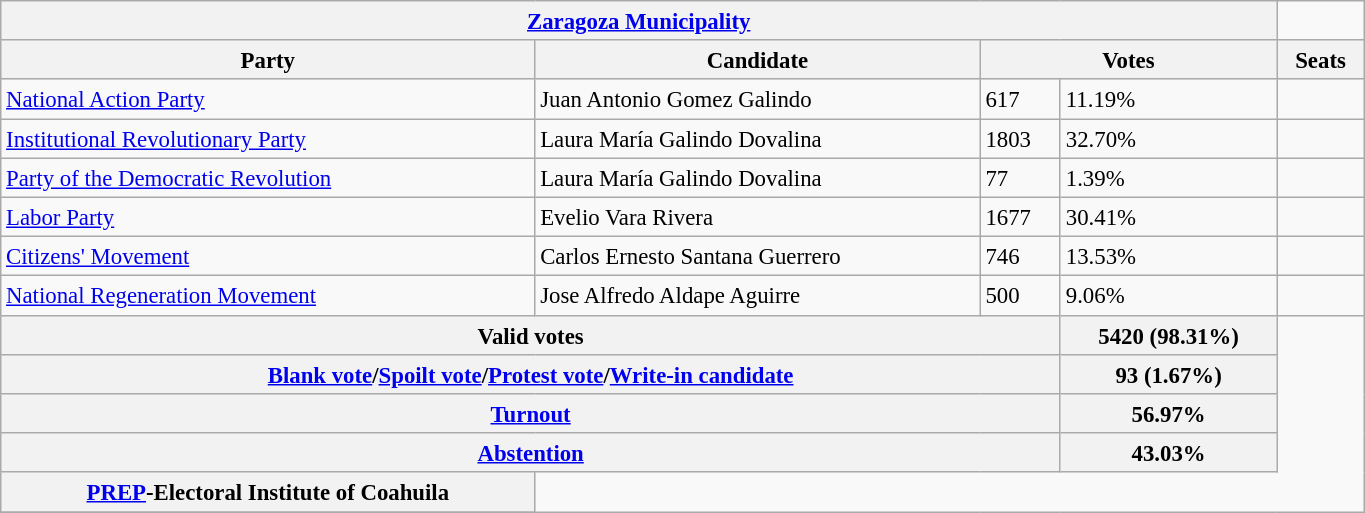<table class="wikitable collapsible collapsed" style="font-size:95%; width:72%; line-height:126%; margin-bottom:0">
<tr>
<th Colspan = 4><strong><a href='#'>Zaragoza Municipality</a></strong></th>
</tr>
<tr style="background:#efefef;">
<th Colspan = 1><strong>Party</strong></th>
<th Colspan = 1><strong>Candidate</strong></th>
<th Colspan = 2><strong>Votes</strong></th>
<th Colspan = 1><strong>Seats</strong></th>
</tr>
<tr>
<td> <a href='#'>National Action Party</a></td>
<td>Juan Antonio Gomez Galindo</td>
<td>617</td>
<td>11.19%</td>
<td></td>
</tr>
<tr>
<td> <a href='#'>Institutional Revolutionary Party</a></td>
<td>Laura María Galindo Dovalina</td>
<td>1803</td>
<td>32.70%</td>
<td></td>
</tr>
<tr>
<td> <a href='#'>Party of the Democratic Revolution</a></td>
<td>Laura María Galindo Dovalina</td>
<td>77</td>
<td>1.39%</td>
<td></td>
</tr>
<tr>
<td> <a href='#'>Labor Party</a></td>
<td>Evelio Vara Rivera</td>
<td>1677</td>
<td>30.41%</td>
<td></td>
</tr>
<tr>
<td> <a href='#'>Citizens' Movement</a></td>
<td>Carlos Ernesto Santana Guerrero</td>
<td>746</td>
<td>13.53%</td>
<td></td>
</tr>
<tr>
<td> <a href='#'>National Regeneration Movement</a></td>
<td>Jose Alfredo Aldape Aguirre</td>
<td>500</td>
<td>9.06%</td>
<td></td>
</tr>
<tr>
<th Colspan = 3><strong>Valid votes</strong></th>
<th>5420 (98.31%)</th>
</tr>
<tr>
<th Colspan = 3><strong><a href='#'>Blank vote</a>/<a href='#'>Spoilt vote</a>/<a href='#'>Protest vote</a>/<a href='#'>Write-in candidate</a></strong></th>
<th>93 (1.67%)</th>
</tr>
<tr>
<th Colspan = 3><strong><a href='#'>Turnout</a></strong></th>
<th>56.97%</th>
</tr>
<tr>
<th Colspan = 3><strong><a href='#'>Abstention</a></strong></th>
<th>43.03%</th>
</tr>
<tr>
<th Colspan =><a href='#'>PREP</a>-Electoral Institute of Coahuila </th>
</tr>
<tr>
</tr>
</table>
